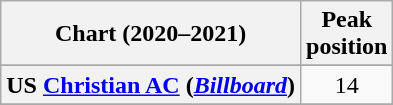<table class="wikitable sortable plainrowheaders" style="text-align:center">
<tr>
<th scope="col">Chart (2020–2021)</th>
<th scope="col">Peak<br>position</th>
</tr>
<tr>
</tr>
<tr>
</tr>
<tr>
<th scope="row">US <a href='#'>Christian AC</a> (<em><a href='#'>Billboard</a></em>)</th>
<td>14</td>
</tr>
<tr>
</tr>
</table>
